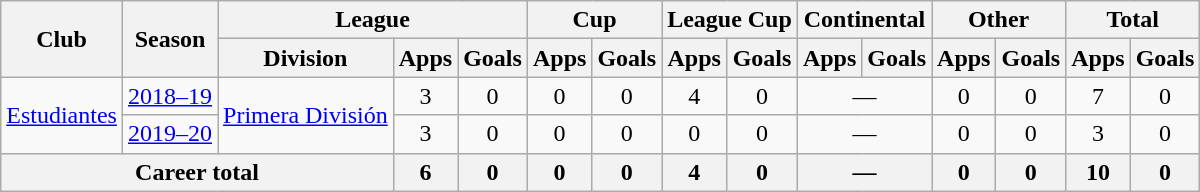<table class="wikitable" style="text-align:center">
<tr>
<th rowspan="2">Club</th>
<th rowspan="2">Season</th>
<th colspan="3">League</th>
<th colspan="2">Cup</th>
<th colspan="2">League Cup</th>
<th colspan="2">Continental</th>
<th colspan="2">Other</th>
<th colspan="2">Total</th>
</tr>
<tr>
<th>Division</th>
<th>Apps</th>
<th>Goals</th>
<th>Apps</th>
<th>Goals</th>
<th>Apps</th>
<th>Goals</th>
<th>Apps</th>
<th>Goals</th>
<th>Apps</th>
<th>Goals</th>
<th>Apps</th>
<th>Goals</th>
</tr>
<tr>
<td rowspan="2"><a href='#'>Estudiantes</a></td>
<td><a href='#'>2018–19</a></td>
<td rowspan="2"><a href='#'>Primera División</a></td>
<td>3</td>
<td>0</td>
<td>0</td>
<td>0</td>
<td>4</td>
<td>0</td>
<td colspan="2">—</td>
<td>0</td>
<td>0</td>
<td>7</td>
<td>0</td>
</tr>
<tr>
<td><a href='#'>2019–20</a></td>
<td>3</td>
<td>0</td>
<td>0</td>
<td>0</td>
<td>0</td>
<td>0</td>
<td colspan="2">—</td>
<td>0</td>
<td>0</td>
<td>3</td>
<td>0</td>
</tr>
<tr>
<th colspan="3">Career total</th>
<th>6</th>
<th>0</th>
<th>0</th>
<th>0</th>
<th>4</th>
<th>0</th>
<th colspan="2">—</th>
<th>0</th>
<th>0</th>
<th>10</th>
<th>0</th>
</tr>
</table>
